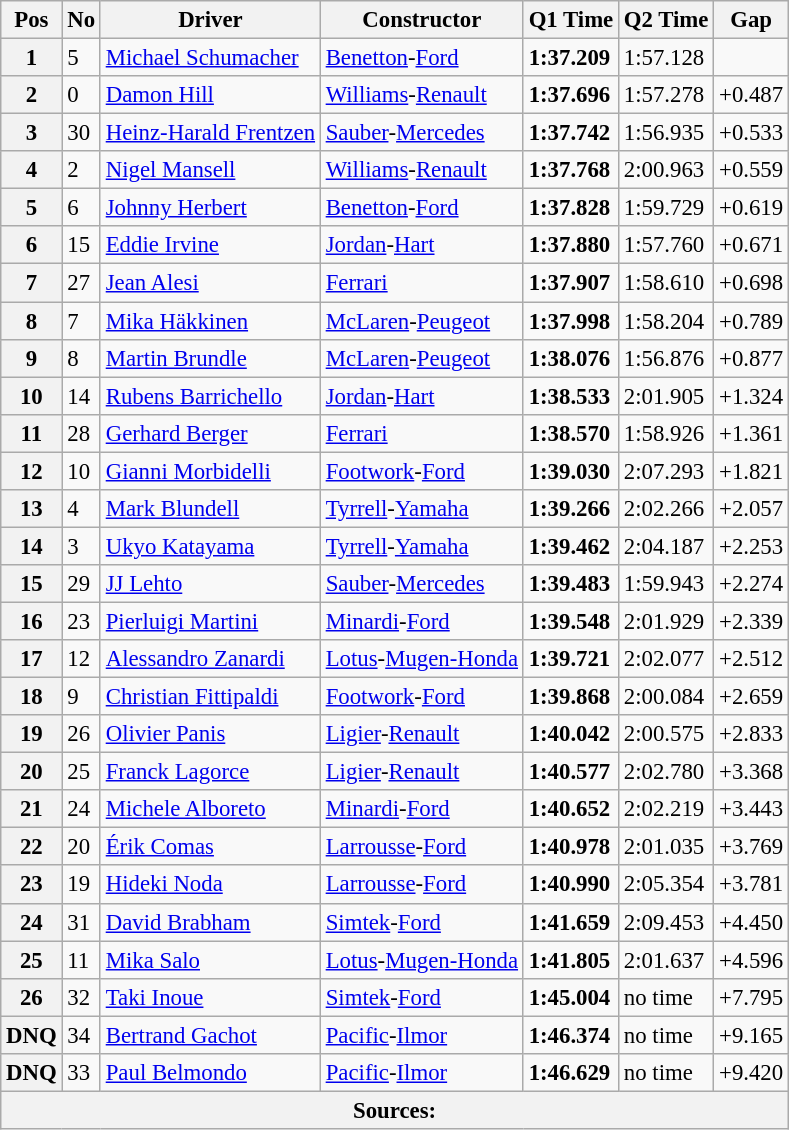<table class="wikitable sortable" style="font-size: 95%;">
<tr>
<th>Pos</th>
<th>No</th>
<th>Driver</th>
<th>Constructor</th>
<th>Q1 Time</th>
<th>Q2 Time</th>
<th>Gap</th>
</tr>
<tr>
<th>1</th>
<td>5</td>
<td> <a href='#'>Michael Schumacher</a></td>
<td><a href='#'>Benetton</a>-<a href='#'>Ford</a></td>
<td><strong>1:37.209</strong></td>
<td>1:57.128</td>
<td></td>
</tr>
<tr>
<th>2</th>
<td>0</td>
<td> <a href='#'>Damon Hill</a></td>
<td><a href='#'>Williams</a>-<a href='#'>Renault</a></td>
<td><strong>1:37.696</strong></td>
<td>1:57.278</td>
<td>+0.487</td>
</tr>
<tr>
<th>3</th>
<td>30</td>
<td> <a href='#'>Heinz-Harald Frentzen</a></td>
<td><a href='#'>Sauber</a>-<a href='#'>Mercedes</a></td>
<td><strong>1:37.742</strong></td>
<td>1:56.935</td>
<td>+0.533</td>
</tr>
<tr>
<th>4</th>
<td>2</td>
<td> <a href='#'>Nigel Mansell</a></td>
<td><a href='#'>Williams</a>-<a href='#'>Renault</a></td>
<td><strong>1:37.768</strong></td>
<td>2:00.963</td>
<td>+0.559</td>
</tr>
<tr>
<th>5</th>
<td>6</td>
<td> <a href='#'>Johnny Herbert</a></td>
<td><a href='#'>Benetton</a>-<a href='#'>Ford</a></td>
<td><strong>1:37.828</strong></td>
<td>1:59.729</td>
<td>+0.619</td>
</tr>
<tr>
<th>6</th>
<td>15</td>
<td> <a href='#'>Eddie Irvine</a></td>
<td><a href='#'>Jordan</a>-<a href='#'>Hart</a></td>
<td><strong>1:37.880</strong></td>
<td>1:57.760</td>
<td>+0.671</td>
</tr>
<tr>
<th>7</th>
<td>27</td>
<td> <a href='#'>Jean Alesi</a></td>
<td><a href='#'>Ferrari</a></td>
<td><strong>1:37.907</strong></td>
<td>1:58.610</td>
<td>+0.698</td>
</tr>
<tr>
<th>8</th>
<td>7</td>
<td> <a href='#'>Mika Häkkinen</a></td>
<td><a href='#'>McLaren</a>-<a href='#'>Peugeot</a></td>
<td><strong>1:37.998</strong></td>
<td>1:58.204</td>
<td>+0.789</td>
</tr>
<tr>
<th>9</th>
<td>8</td>
<td> <a href='#'>Martin Brundle</a></td>
<td><a href='#'>McLaren</a>-<a href='#'>Peugeot</a></td>
<td><strong>1:38.076</strong></td>
<td>1:56.876</td>
<td>+0.877</td>
</tr>
<tr>
<th>10</th>
<td>14</td>
<td> <a href='#'>Rubens Barrichello</a></td>
<td><a href='#'>Jordan</a>-<a href='#'>Hart</a></td>
<td><strong>1:38.533</strong></td>
<td>2:01.905</td>
<td>+1.324</td>
</tr>
<tr>
<th>11</th>
<td>28</td>
<td> <a href='#'>Gerhard Berger</a></td>
<td><a href='#'>Ferrari</a></td>
<td><strong>1:38.570</strong></td>
<td>1:58.926</td>
<td>+1.361</td>
</tr>
<tr>
<th>12</th>
<td>10</td>
<td> <a href='#'>Gianni Morbidelli</a></td>
<td><a href='#'>Footwork</a>-<a href='#'>Ford</a></td>
<td><strong>1:39.030</strong></td>
<td>2:07.293</td>
<td>+1.821</td>
</tr>
<tr>
<th>13</th>
<td>4</td>
<td> <a href='#'>Mark Blundell</a></td>
<td><a href='#'>Tyrrell</a>-<a href='#'>Yamaha</a></td>
<td><strong>1:39.266</strong></td>
<td>2:02.266</td>
<td>+2.057</td>
</tr>
<tr>
<th>14</th>
<td>3</td>
<td> <a href='#'>Ukyo Katayama</a></td>
<td><a href='#'>Tyrrell</a>-<a href='#'>Yamaha</a></td>
<td><strong>1:39.462</strong></td>
<td>2:04.187</td>
<td>+2.253</td>
</tr>
<tr>
<th>15</th>
<td>29</td>
<td> <a href='#'>JJ Lehto</a></td>
<td><a href='#'>Sauber</a>-<a href='#'>Mercedes</a></td>
<td><strong>1:39.483</strong></td>
<td>1:59.943</td>
<td>+2.274</td>
</tr>
<tr>
<th>16</th>
<td>23</td>
<td> <a href='#'>Pierluigi Martini</a></td>
<td><a href='#'>Minardi</a>-<a href='#'>Ford</a></td>
<td><strong>1:39.548</strong></td>
<td>2:01.929</td>
<td>+2.339</td>
</tr>
<tr>
<th>17</th>
<td>12</td>
<td> <a href='#'>Alessandro Zanardi</a></td>
<td><a href='#'>Lotus</a>-<a href='#'>Mugen-Honda</a></td>
<td><strong>1:39.721</strong></td>
<td>2:02.077</td>
<td>+2.512</td>
</tr>
<tr>
<th>18</th>
<td>9</td>
<td> <a href='#'>Christian Fittipaldi</a></td>
<td><a href='#'>Footwork</a>-<a href='#'>Ford</a></td>
<td><strong>1:39.868</strong></td>
<td>2:00.084</td>
<td>+2.659</td>
</tr>
<tr>
<th>19</th>
<td>26</td>
<td> <a href='#'>Olivier Panis</a></td>
<td><a href='#'>Ligier</a>-<a href='#'>Renault</a></td>
<td><strong>1:40.042</strong></td>
<td>2:00.575</td>
<td>+2.833</td>
</tr>
<tr>
<th>20</th>
<td>25</td>
<td> <a href='#'>Franck Lagorce</a></td>
<td><a href='#'>Ligier</a>-<a href='#'>Renault</a></td>
<td><strong>1:40.577</strong></td>
<td>2:02.780</td>
<td>+3.368</td>
</tr>
<tr>
<th>21</th>
<td>24</td>
<td> <a href='#'>Michele Alboreto</a></td>
<td><a href='#'>Minardi</a>-<a href='#'>Ford</a></td>
<td><strong>1:40.652</strong></td>
<td>2:02.219</td>
<td>+3.443</td>
</tr>
<tr>
<th>22</th>
<td>20</td>
<td> <a href='#'>Érik Comas</a></td>
<td><a href='#'>Larrousse</a>-<a href='#'>Ford</a></td>
<td><strong>1:40.978</strong></td>
<td>2:01.035</td>
<td>+3.769</td>
</tr>
<tr>
<th>23</th>
<td>19</td>
<td> <a href='#'>Hideki Noda</a></td>
<td><a href='#'>Larrousse</a>-<a href='#'>Ford</a></td>
<td><strong>1:40.990</strong></td>
<td>2:05.354</td>
<td>+3.781</td>
</tr>
<tr>
<th>24</th>
<td>31</td>
<td> <a href='#'>David Brabham</a></td>
<td><a href='#'>Simtek</a>-<a href='#'>Ford</a></td>
<td><strong>1:41.659</strong></td>
<td>2:09.453</td>
<td>+4.450</td>
</tr>
<tr>
<th>25</th>
<td>11</td>
<td> <a href='#'>Mika Salo</a></td>
<td><a href='#'>Lotus</a>-<a href='#'>Mugen-Honda</a></td>
<td><strong>1:41.805</strong></td>
<td>2:01.637</td>
<td>+4.596</td>
</tr>
<tr>
<th>26</th>
<td>32</td>
<td> <a href='#'>Taki Inoue</a></td>
<td><a href='#'>Simtek</a>-<a href='#'>Ford</a></td>
<td><strong>1:45.004</strong></td>
<td>no time</td>
<td>+7.795</td>
</tr>
<tr>
<th>DNQ</th>
<td>34</td>
<td> <a href='#'>Bertrand Gachot</a></td>
<td><a href='#'>Pacific</a>-<a href='#'>Ilmor</a></td>
<td><strong>1:46.374</strong></td>
<td>no time</td>
<td>+9.165</td>
</tr>
<tr>
<th>DNQ</th>
<td>33</td>
<td> <a href='#'>Paul Belmondo</a></td>
<td><a href='#'>Pacific</a>-<a href='#'>Ilmor</a></td>
<td><strong>1:46.629</strong></td>
<td>no time</td>
<td>+9.420</td>
</tr>
<tr>
<th colspan="7">Sources:</th>
</tr>
</table>
